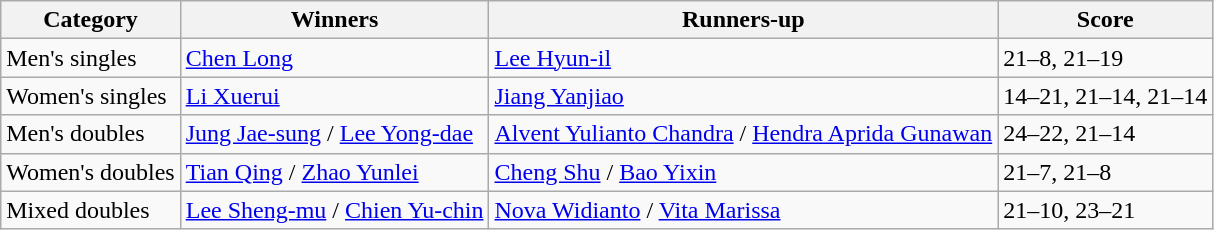<table class=wikitable style="white-space:nowrap;">
<tr>
<th>Category</th>
<th>Winners</th>
<th>Runners-up</th>
<th>Score</th>
</tr>
<tr>
<td>Men's singles</td>
<td> <a href='#'>Chen Long</a></td>
<td> <a href='#'>Lee Hyun-il</a></td>
<td>21–8, 21–19</td>
</tr>
<tr>
<td>Women's singles</td>
<td> <a href='#'>Li Xuerui</a></td>
<td> <a href='#'>Jiang Yanjiao</a></td>
<td>14–21, 21–14, 21–14</td>
</tr>
<tr>
<td>Men's doubles</td>
<td> <a href='#'>Jung Jae-sung</a> / <a href='#'>Lee Yong-dae</a></td>
<td> <a href='#'>Alvent Yulianto Chandra</a> / <a href='#'>Hendra Aprida Gunawan</a></td>
<td>24–22, 21–14</td>
</tr>
<tr>
<td>Women's doubles</td>
<td> <a href='#'>Tian Qing</a> / <a href='#'>Zhao Yunlei</a></td>
<td> <a href='#'>Cheng Shu</a> / <a href='#'>Bao Yixin</a></td>
<td>21–7, 21–8</td>
</tr>
<tr>
<td>Mixed doubles</td>
<td> <a href='#'>Lee Sheng-mu</a> / <a href='#'>Chien Yu-chin</a></td>
<td> <a href='#'>Nova Widianto</a> / <a href='#'>Vita Marissa</a></td>
<td>21–10, 23–21</td>
</tr>
</table>
